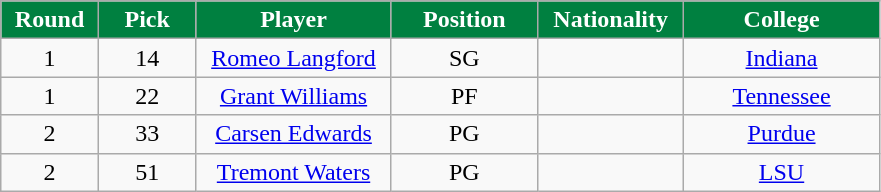<table class="wikitable sortable sortable">
<tr>
<th style="background:#008040; color:white" width="10%">Round</th>
<th style="background:#008040; color:white" width="10%">Pick</th>
<th style="background:#008040; color:white" width="20%">Player</th>
<th style="background:#008040; color:white" width="15%">Position</th>
<th style="background:#008040; color:white" width="15%">Nationality</th>
<th style="background:#008040; color:white" width="20%">College</th>
</tr>
<tr style="text-align: center">
<td>1</td>
<td>14</td>
<td><a href='#'>Romeo Langford</a></td>
<td>SG</td>
<td></td>
<td><a href='#'>Indiana</a></td>
</tr>
<tr style="text-align: center">
<td>1</td>
<td>22</td>
<td><a href='#'>Grant Williams</a></td>
<td>PF</td>
<td></td>
<td><a href='#'>Tennessee</a></td>
</tr>
<tr style="text-align: center">
<td>2</td>
<td>33</td>
<td><a href='#'>Carsen Edwards</a></td>
<td>PG</td>
<td></td>
<td><a href='#'>Purdue</a></td>
</tr>
<tr style="text-align: center">
<td>2</td>
<td>51</td>
<td><a href='#'>Tremont Waters</a></td>
<td>PG</td>
<td></td>
<td><a href='#'>LSU</a></td>
</tr>
</table>
